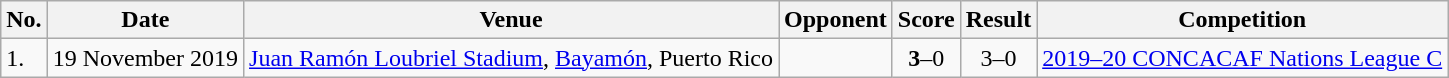<table class="wikitable">
<tr>
<th>No.</th>
<th>Date</th>
<th>Venue</th>
<th>Opponent</th>
<th>Score</th>
<th>Result</th>
<th>Competition</th>
</tr>
<tr>
<td>1.</td>
<td>19 November 2019</td>
<td><a href='#'>Juan Ramón Loubriel Stadium</a>, <a href='#'>Bayamón</a>, Puerto Rico</td>
<td></td>
<td align=center><strong>3</strong>–0</td>
<td align=center>3–0</td>
<td><a href='#'>2019–20 CONCACAF Nations League C</a></td>
</tr>
</table>
